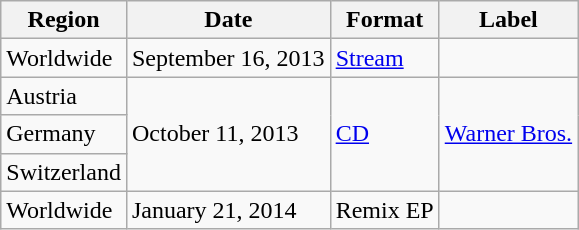<table class=wikitable>
<tr>
<th>Region</th>
<th>Date</th>
<th>Format</th>
<th>Label</th>
</tr>
<tr>
<td>Worldwide</td>
<td>September 16, 2013</td>
<td><a href='#'>Stream</a></td>
<td></td>
</tr>
<tr>
<td>Austria</td>
<td rowspan="3">October 11, 2013</td>
<td rowspan="3"><a href='#'>CD</a></td>
<td rowspan="3"><a href='#'>Warner Bros.</a></td>
</tr>
<tr>
<td>Germany</td>
</tr>
<tr>
<td>Switzerland</td>
</tr>
<tr>
<td>Worldwide</td>
<td>January 21, 2014</td>
<td>Remix EP</td>
<td rowspan="4"></td>
</tr>
</table>
